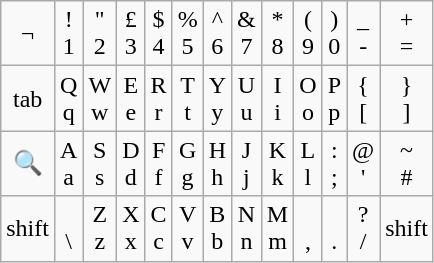<table class="wikitable" style="text-align:center;">
<tr>
<td>¬ <br> </td>
<td>! <br>1 </td>
<td>" <br>2 </td>
<td>£ <br>3 </td>
<td>$ <br>4 </td>
<td>% <br>5 </td>
<td>^ <br>6 </td>
<td>& <br>7 </td>
<td>* <br>8 </td>
<td>( <br>9 </td>
<td>) <br>0 </td>
<td>_ <br>- </td>
<td>+ <br>= </td>
</tr>
<tr>
<td>tab</td>
<td>Q <br>q </td>
<td>W <br>w </td>
<td>E <br>e </td>
<td>R <br>r </td>
<td>T <br>t </td>
<td>Y <br>y </td>
<td>U <br>u </td>
<td>I <br>i </td>
<td>O <br>o </td>
<td>P <br>p </td>
<td>{ <br>[ </td>
<td>} <br>] </td>
</tr>
<tr>
<td>🔍</td>
<td>A <br>a </td>
<td>S <br>s </td>
<td>D <br>d </td>
<td>F <br>f </td>
<td>G <br>g </td>
<td>H <br>h </td>
<td>J <br>j </td>
<td>K <br>k </td>
<td>L <br>l </td>
<td>: <br>; </td>
<td>@ <br>' </td>
<td>~ <br># </td>
</tr>
<tr>
<td>shift</td>
<td> <br>\ </td>
<td>Z <br>z </td>
<td>X <br>x </td>
<td>C <br>c </td>
<td>V <br>v </td>
<td>B <br>b </td>
<td>N <br>n </td>
<td>M <br>m </td>
<td> <br>, </td>
<td> <br>. </td>
<td>? <br>/ </td>
<td>shift</td>
</tr>
</table>
